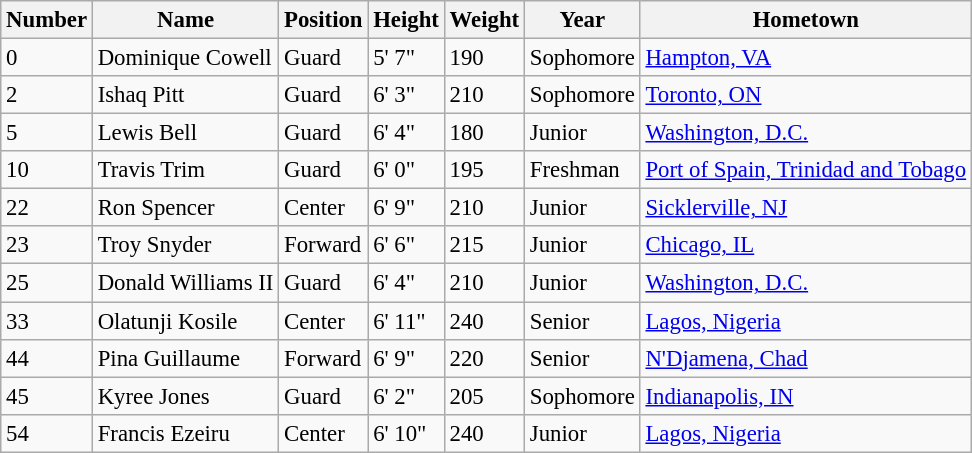<table class="wikitable" style="font-size: 95%;">
<tr>
<th>Number</th>
<th>Name</th>
<th>Position</th>
<th>Height</th>
<th>Weight</th>
<th>Year</th>
<th>Hometown</th>
</tr>
<tr>
<td>0</td>
<td>Dominique Cowell</td>
<td>Guard</td>
<td>5' 7"</td>
<td>190</td>
<td>Sophomore</td>
<td><a href='#'>Hampton, VA</a></td>
</tr>
<tr>
<td>2</td>
<td>Ishaq Pitt</td>
<td>Guard</td>
<td>6' 3"</td>
<td>210</td>
<td>Sophomore</td>
<td><a href='#'>Toronto, ON</a></td>
</tr>
<tr>
<td>5</td>
<td>Lewis Bell</td>
<td>Guard</td>
<td>6' 4"</td>
<td>180</td>
<td>Junior</td>
<td><a href='#'>Washington, D.C.</a></td>
</tr>
<tr>
<td>10</td>
<td>Travis Trim</td>
<td>Guard</td>
<td>6' 0"</td>
<td>195</td>
<td>Freshman</td>
<td><a href='#'>Port of Spain, Trinidad and Tobago</a></td>
</tr>
<tr>
<td>22</td>
<td>Ron Spencer</td>
<td>Center</td>
<td>6' 9"</td>
<td>210</td>
<td>Junior</td>
<td><a href='#'>Sicklerville, NJ</a></td>
</tr>
<tr>
<td>23</td>
<td>Troy Snyder</td>
<td>Forward</td>
<td>6' 6"</td>
<td>215</td>
<td>Junior</td>
<td><a href='#'>Chicago, IL</a></td>
</tr>
<tr>
<td>25</td>
<td>Donald Williams II</td>
<td>Guard</td>
<td>6' 4"</td>
<td>210</td>
<td>Junior</td>
<td><a href='#'>Washington, D.C.</a></td>
</tr>
<tr>
<td>33</td>
<td>Olatunji Kosile</td>
<td>Center</td>
<td>6' 11"</td>
<td>240</td>
<td>Senior</td>
<td><a href='#'>Lagos, Nigeria</a></td>
</tr>
<tr>
<td>44</td>
<td>Pina Guillaume</td>
<td>Forward</td>
<td>6' 9"</td>
<td>220</td>
<td>Senior</td>
<td><a href='#'>N'Djamena, Chad</a></td>
</tr>
<tr>
<td>45</td>
<td>Kyree Jones</td>
<td>Guard</td>
<td>6' 2"</td>
<td>205</td>
<td>Sophomore</td>
<td><a href='#'>Indianapolis, IN</a></td>
</tr>
<tr>
<td>54</td>
<td>Francis Ezeiru</td>
<td>Center</td>
<td>6' 10"</td>
<td>240</td>
<td>Junior</td>
<td><a href='#'>Lagos, Nigeria</a></td>
</tr>
</table>
